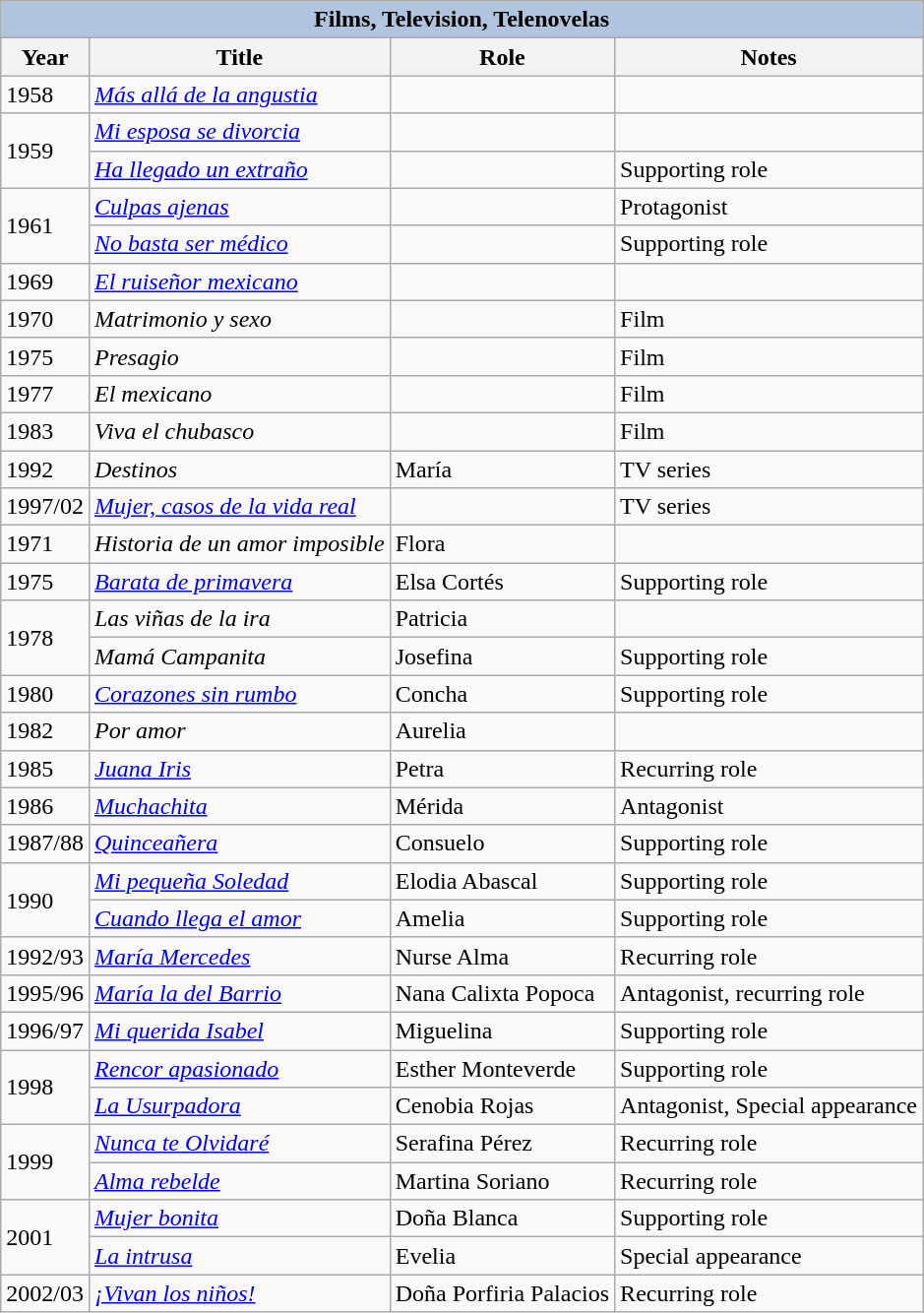<table class="wikitable">
<tr>
<th colspan="5" style="background:LightSteelBlue;">Films, Television, Telenovelas</th>
</tr>
<tr>
<th>Year</th>
<th>Title</th>
<th>Role</th>
<th>Notes</th>
</tr>
<tr>
<td>1958</td>
<td><em><a href='#'>Más allá de la angustia</a></em></td>
<td></td>
<td></td>
</tr>
<tr>
<td rowspan=2>1959</td>
<td><em><a href='#'>Mi esposa se divorcia</a></em></td>
<td></td>
<td></td>
</tr>
<tr>
<td><em><a href='#'>Ha llegado un extraño</a></em></td>
<td></td>
<td>Supporting role</td>
</tr>
<tr>
<td rowspan=2>1961</td>
<td><em><a href='#'>Culpas ajenas</a></em></td>
<td></td>
<td>Protagonist</td>
</tr>
<tr>
<td><em><a href='#'>No basta ser médico</a></em></td>
<td></td>
<td>Supporting role</td>
</tr>
<tr>
<td>1969</td>
<td><em><a href='#'>El ruiseñor mexicano</a></em></td>
<td></td>
<td></td>
</tr>
<tr>
<td>1970</td>
<td><em>Matrimonio y sexo</em></td>
<td></td>
<td>Film</td>
</tr>
<tr>
<td>1975</td>
<td><em>Presagio</em></td>
<td></td>
<td>Film</td>
</tr>
<tr>
<td>1977</td>
<td><em>El mexicano</em></td>
<td></td>
<td>Film</td>
</tr>
<tr>
<td>1983</td>
<td><em>Viva el chubasco</em></td>
<td></td>
<td>Film</td>
</tr>
<tr>
<td>1992</td>
<td><em>Destinos</em></td>
<td>María</td>
<td>TV series</td>
</tr>
<tr>
<td>1997/02</td>
<td><em><a href='#'>Mujer, casos de la vida real</a></em></td>
<td></td>
<td>TV series</td>
</tr>
<tr>
<td>1971</td>
<td><em>Historia de un amor imposible</em></td>
<td>Flora</td>
<td></td>
</tr>
<tr>
<td>1975</td>
<td><em><a href='#'>Barata de primavera</a></em></td>
<td>Elsa Cortés</td>
<td>Supporting role</td>
</tr>
<tr>
<td rowspan=2>1978</td>
<td><em>Las viñas de la ira</em></td>
<td>Patricia</td>
<td></td>
</tr>
<tr>
<td><em>Mamá Campanita</em></td>
<td>Josefina</td>
<td>Supporting role</td>
</tr>
<tr>
<td>1980</td>
<td><em><a href='#'>Corazones sin rumbo</a></em></td>
<td>Concha</td>
<td>Supporting role</td>
</tr>
<tr>
<td>1982</td>
<td><em>Por amor</em></td>
<td>Aurelia</td>
<td></td>
</tr>
<tr>
<td>1985</td>
<td><em><a href='#'>Juana Iris</a></em></td>
<td>Petra</td>
<td>Recurring role</td>
</tr>
<tr>
<td>1986</td>
<td><em><a href='#'>Muchachita</a></em></td>
<td>Mérida</td>
<td>Antagonist</td>
</tr>
<tr>
<td>1987/88</td>
<td><em><a href='#'>Quinceañera</a></em></td>
<td>Consuelo</td>
<td>Supporting role</td>
</tr>
<tr>
<td rowspan=2>1990</td>
<td><em><a href='#'>Mi pequeña Soledad</a></em></td>
<td>Elodia Abascal</td>
<td>Supporting role</td>
</tr>
<tr>
<td><em><a href='#'>Cuando llega el amor</a></em></td>
<td>Amelia</td>
<td>Supporting role</td>
</tr>
<tr>
<td>1992/93</td>
<td><em><a href='#'>María Mercedes</a></em></td>
<td>Nurse Alma</td>
<td>Recurring role</td>
</tr>
<tr>
<td>1995/96</td>
<td><em><a href='#'>María la del Barrio</a></em></td>
<td>Nana Calixta Popoca</td>
<td>Antagonist, recurring role</td>
</tr>
<tr>
<td>1996/97</td>
<td><em><a href='#'>Mi querida Isabel</a></em></td>
<td>Miguelina</td>
<td>Supporting role</td>
</tr>
<tr>
<td rowspan=2>1998</td>
<td><em><a href='#'>Rencor apasionado</a></em></td>
<td>Esther Monteverde</td>
<td>Supporting role</td>
</tr>
<tr>
<td><em><a href='#'>La Usurpadora</a></em></td>
<td>Cenobia Rojas</td>
<td>Antagonist, Special appearance</td>
</tr>
<tr>
<td rowspan=2>1999</td>
<td><em><a href='#'>Nunca te Olvidaré</a></em></td>
<td>Serafina Pérez</td>
<td>Recurring role</td>
</tr>
<tr>
<td><em><a href='#'>Alma rebelde</a></em></td>
<td>Martina Soriano</td>
<td>Recurring role</td>
</tr>
<tr>
<td rowspan=2>2001</td>
<td><em><a href='#'>Mujer bonita</a></em></td>
<td>Doña Blanca</td>
<td>Supporting role</td>
</tr>
<tr>
<td><em><a href='#'>La intrusa</a></em></td>
<td>Evelia</td>
<td>Special appearance</td>
</tr>
<tr>
<td>2002/03</td>
<td><em><a href='#'>¡Vivan los niños!</a></em></td>
<td>Doña Porfiria Palacios</td>
<td>Recurring role</td>
</tr>
</table>
